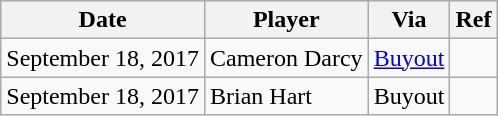<table class="wikitable">
<tr style="background:#ddd; text-align:center;">
<th>Date</th>
<th>Player</th>
<th>Via</th>
<th>Ref</th>
</tr>
<tr>
<td>September 18, 2017</td>
<td>Cameron Darcy</td>
<td><a href='#'>Buyout</a></td>
<td></td>
</tr>
<tr>
<td>September 18, 2017</td>
<td>Brian Hart</td>
<td>Buyout</td>
<td></td>
</tr>
</table>
